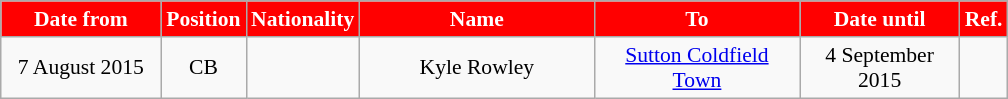<table class="wikitable"  style="text-align:center; font-size:90%; ">
<tr>
<th style="background:#FF0000; color:#FFFFFF; width:100px;">Date from</th>
<th style="background:#FF0000; color:#FFFFFF; width:50px;">Position</th>
<th style="background:#FF0000; color:#FFFFFF; width:50px;">Nationality</th>
<th style="background:#FF0000; color:#FFFFFF; width:150px;">Name</th>
<th style="background:#FF0000; color:#FFFFFF; width:130px;">To</th>
<th style="background:#FF0000; color:#FFFFFF; width:100px;">Date until</th>
<th style="background:#FF0000; color:#FFFFFF; width:25px;">Ref.</th>
</tr>
<tr>
<td>7 August 2015</td>
<td>CB</td>
<td></td>
<td>Kyle Rowley</td>
<td><a href='#'>Sutton Coldfield Town</a></td>
<td>4 September 2015</td>
<td></td>
</tr>
</table>
